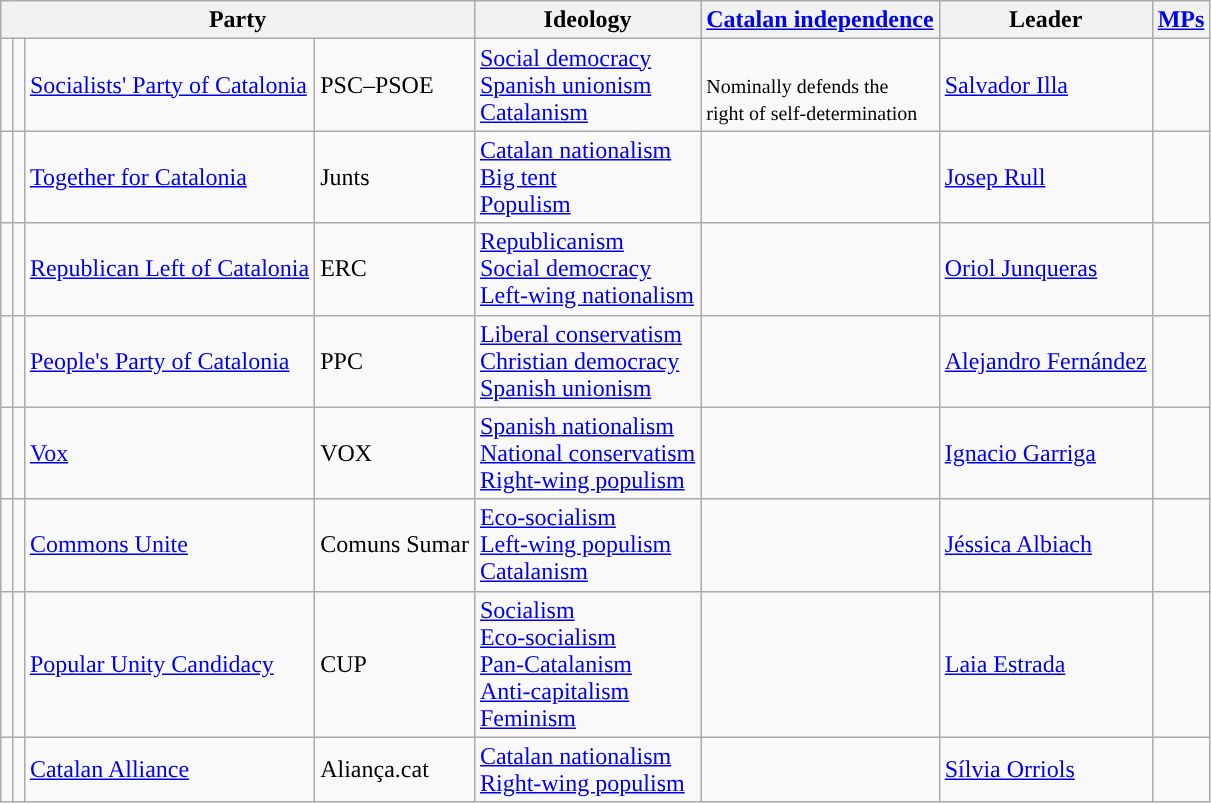<table class="wikitable">
<tr>
<th colspan="4">Party</th>
<th>Ideology</th>
<th><a href='#'>Catalan independence</a></th>
<th>Leader</th>
<th><a href='#'>MPs</a></th>
</tr>
<tr>
<td width="1"></td>
<td align="center"></td>
<td><a href='#'>Socialists' Party of Catalonia</a><br></td>
<td>PSC–PSOE</td>
<td><a href='#'>Social democracy</a><br><a href='#'>Spanish unionism</a><br><a href='#'>Catalanism</a></td>
<td><br><small>Nominally defends the<br>right of self-determination</small></td>
<td><a href='#'>Salvador Illa</a></td>
<td></td>
</tr>
<tr>
<td></td>
<td align="center"></td>
<td><a href='#'>Together for Catalonia</a><br></td>
<td>Junts</td>
<td><a href='#'>Catalan nationalism</a><br><a href='#'>Big tent</a><br><a href='#'>Populism</a></td>
<td></td>
<td><a href='#'>Josep Rull</a></td>
<td></td>
</tr>
<tr>
<td></td>
<td align="center"></td>
<td><a href='#'>Republican Left of Catalonia</a><br></td>
<td>ERC</td>
<td><a href='#'>Republicanism</a><br><a href='#'>Social democracy</a><br><a href='#'>Left-wing nationalism</a></td>
<td></td>
<td><a href='#'>Oriol Junqueras</a></td>
<td></td>
</tr>
<tr>
<td></td>
<td align="center"></td>
<td><a href='#'>People's Party of Catalonia</a><br></td>
<td>PPC</td>
<td><a href='#'>Liberal conservatism</a><br><a href='#'>Christian democracy</a><br><a href='#'>Spanish unionism</a></td>
<td></td>
<td><a href='#'>Alejandro Fernández</a></td>
<td></td>
</tr>
<tr>
<td></td>
<td align="center"></td>
<td><a href='#'>Vox</a><br></td>
<td>VOX</td>
<td><a href='#'>Spanish nationalism</a><br><a href='#'>National conservatism</a><br><a href='#'>Right-wing populism</a></td>
<td></td>
<td><a href='#'>Ignacio Garriga</a></td>
<td></td>
</tr>
<tr>
<td></td>
<td align="center"></td>
<td><a href='#'>Commons Unite</a><br></td>
<td>Comuns Sumar</td>
<td><a href='#'>Eco-socialism</a><br><a href='#'>Left-wing populism</a><br><a href='#'>Catalanism</a></td>
<td></td>
<td><a href='#'>Jéssica Albiach</a></td>
<td></td>
</tr>
<tr>
<td></td>
<td align="center"></td>
<td><a href='#'>Popular Unity Candidacy</a><br></td>
<td>CUP</td>
<td><a href='#'>Socialism</a><br><a href='#'>Eco-socialism</a><br><a href='#'>Pan-Catalanism</a><br><a href='#'>Anti-capitalism</a><br><a href='#'>Feminism</a></td>
<td></td>
<td><a href='#'>Laia Estrada</a></td>
<td></td>
</tr>
<tr>
<td></td>
<td align="center"></td>
<td><a href='#'>Catalan Alliance</a><br></td>
<td>Aliança.cat</td>
<td><a href='#'>Catalan nationalism</a><br><a href='#'>Right-wing populism</a></td>
<td></td>
<td><a href='#'>Sílvia Orriols</a></td>
<td></td>
</tr>
</table>
